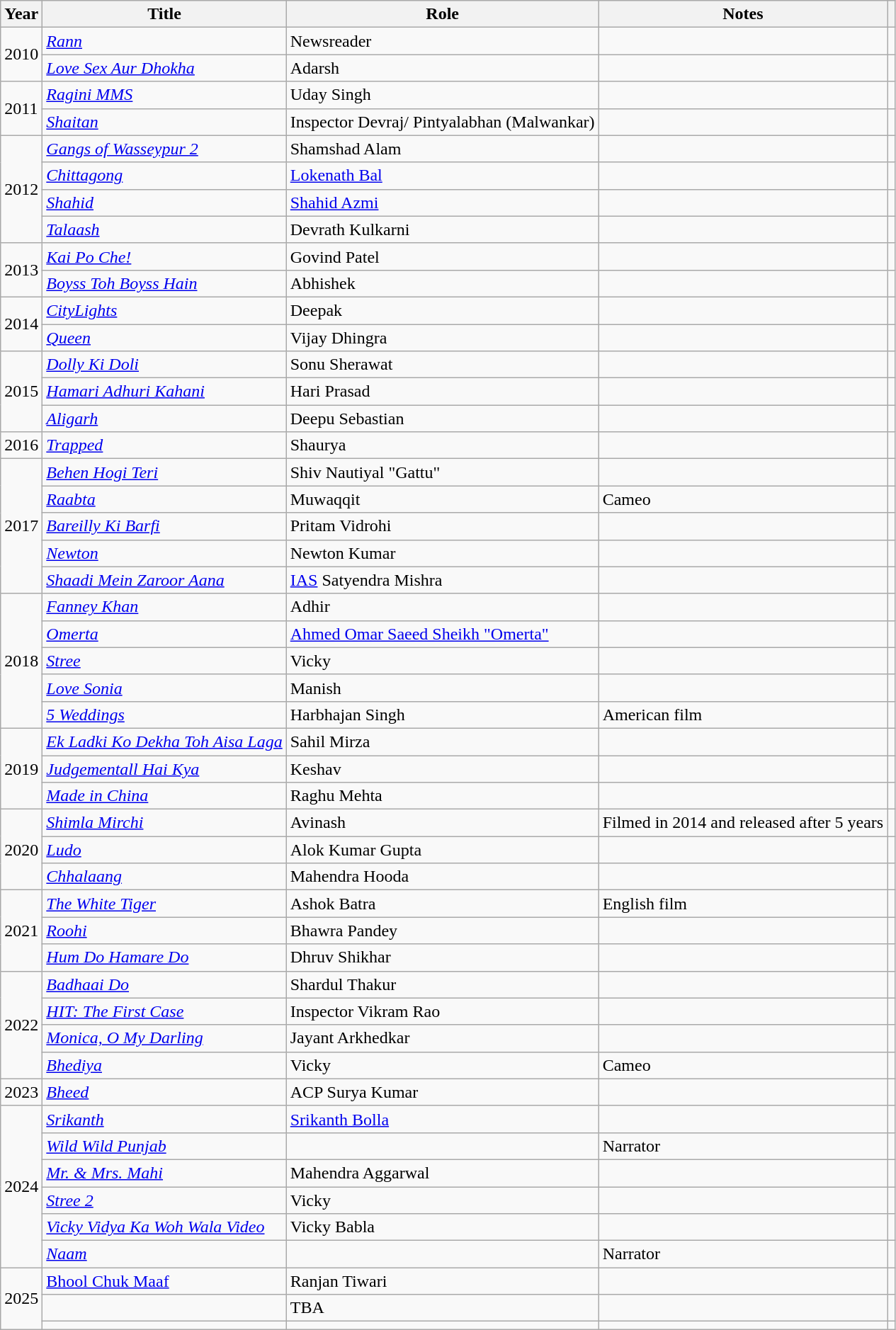<table class="wikitable sortable plainrowheaders">
<tr>
<th>Year</th>
<th>Title</th>
<th>Role</th>
<th>Notes</th>
<th></th>
</tr>
<tr>
<td rowspan="2">2010</td>
<td><em><a href='#'>Rann</a></em></td>
<td>Newsreader</td>
<td></td>
<td></td>
</tr>
<tr>
<td><em><a href='#'>Love Sex Aur Dhokha</a></em></td>
<td>Adarsh</td>
<td></td>
<td></td>
</tr>
<tr>
<td rowspan="2">2011</td>
<td><em><a href='#'>Ragini MMS</a></em></td>
<td>Uday Singh</td>
<td></td>
<td></td>
</tr>
<tr>
<td><em><a href='#'>Shaitan</a></em></td>
<td>Inspector Devraj/ Pintyalabhan (Malwankar)</td>
<td></td>
<td></td>
</tr>
<tr>
<td rowspan="4">2012</td>
<td><em><a href='#'>Gangs of Wasseypur 2</a></em></td>
<td>Shamshad Alam</td>
<td></td>
<td></td>
</tr>
<tr>
<td><em><a href='#'>Chittagong</a></em></td>
<td><a href='#'>Lokenath Bal</a></td>
<td></td>
<td></td>
</tr>
<tr>
<td><em><a href='#'>Shahid</a></em></td>
<td><a href='#'>Shahid Azmi</a></td>
<td></td>
<td></td>
</tr>
<tr>
<td><em><a href='#'>Talaash</a></em></td>
<td>Devrath Kulkarni</td>
<td></td>
<td></td>
</tr>
<tr>
<td rowspan="2">2013</td>
<td><em><a href='#'>Kai Po Che!</a></em></td>
<td>Govind Patel</td>
<td></td>
<td></td>
</tr>
<tr>
<td><em><a href='#'>Boyss Toh Boyss Hain</a></em></td>
<td>Abhishek</td>
<td></td>
<td></td>
</tr>
<tr>
<td rowspan="2">2014</td>
<td><em><a href='#'>CityLights</a></em></td>
<td>Deepak</td>
<td></td>
<td></td>
</tr>
<tr>
<td><em><a href='#'>Queen</a></em></td>
<td>Vijay Dhingra</td>
<td></td>
<td></td>
</tr>
<tr>
<td rowspan="3">2015</td>
<td><em><a href='#'>Dolly Ki Doli</a></em></td>
<td>Sonu Sherawat</td>
<td></td>
<td></td>
</tr>
<tr>
<td><em><a href='#'>Hamari Adhuri Kahani</a></em></td>
<td>Hari Prasad</td>
<td></td>
<td></td>
</tr>
<tr>
<td><em><a href='#'>Aligarh</a></em></td>
<td>Deepu Sebastian</td>
<td></td>
<td></td>
</tr>
<tr>
<td rowspan="1">2016</td>
<td><em><a href='#'>Trapped</a></em></td>
<td>Shaurya</td>
<td></td>
<td></td>
</tr>
<tr>
<td rowspan="5">2017</td>
<td><em><a href='#'>Behen Hogi Teri</a></em></td>
<td>Shiv Nautiyal "Gattu"</td>
<td></td>
<td></td>
</tr>
<tr>
<td><em><a href='#'>Raabta</a></em></td>
<td>Muwaqqit</td>
<td>Cameo</td>
<td></td>
</tr>
<tr>
<td><em><a href='#'>Bareilly Ki Barfi</a></em></td>
<td>Pritam Vidrohi</td>
<td></td>
<td></td>
</tr>
<tr>
<td><em><a href='#'>Newton</a></em></td>
<td>Newton Kumar</td>
<td></td>
<td></td>
</tr>
<tr>
<td><em><a href='#'>Shaadi Mein Zaroor Aana</a></em></td>
<td><a href='#'>IAS</a> Satyendra Mishra</td>
<td></td>
<td></td>
</tr>
<tr>
<td rowspan="5">2018</td>
<td><em><a href='#'>Fanney Khan</a></em></td>
<td>Adhir</td>
<td></td>
<td></td>
</tr>
<tr>
<td><em><a href='#'>Omerta</a></em></td>
<td><a href='#'>Ahmed Omar Saeed Sheikh "Omerta"</a></td>
<td></td>
<td></td>
</tr>
<tr>
<td><em><a href='#'>Stree</a></em></td>
<td>Vicky</td>
<td></td>
<td></td>
</tr>
<tr>
<td><em><a href='#'>Love Sonia</a></em></td>
<td>Manish</td>
<td></td>
<td></td>
</tr>
<tr>
<td><em><a href='#'>5 Weddings</a></em></td>
<td>Harbhajan Singh</td>
<td>American film</td>
<td></td>
</tr>
<tr>
<td rowspan="3">2019</td>
<td><em><a href='#'>Ek Ladki Ko Dekha Toh Aisa Laga</a></em></td>
<td>Sahil Mirza</td>
<td></td>
<td></td>
</tr>
<tr>
<td><em><a href='#'>Judgementall Hai Kya</a></em></td>
<td>Keshav</td>
<td></td>
<td></td>
</tr>
<tr>
<td><em><a href='#'>Made in China</a></em></td>
<td>Raghu Mehta</td>
<td></td>
<td></td>
</tr>
<tr>
<td rowspan="3">2020</td>
<td><em><a href='#'>Shimla Mirchi</a></em></td>
<td>Avinash</td>
<td>Filmed in 2014 and released after 5 years</td>
<td></td>
</tr>
<tr>
<td><em><a href='#'>Ludo</a></em></td>
<td>Alok Kumar Gupta</td>
<td></td>
<td></td>
</tr>
<tr>
<td><em><a href='#'>Chhalaang</a></em></td>
<td>Mahendra Hooda</td>
<td></td>
<td></td>
</tr>
<tr>
<td rowspan="3">2021</td>
<td><em><a href='#'>The White Tiger</a></em></td>
<td>Ashok Batra</td>
<td>English film</td>
<td></td>
</tr>
<tr>
<td><em><a href='#'>Roohi</a></em></td>
<td>Bhawra Pandey</td>
<td></td>
<td></td>
</tr>
<tr>
<td><em><a href='#'>Hum Do Hamare Do</a></em></td>
<td>Dhruv Shikhar</td>
<td></td>
<td></td>
</tr>
<tr>
<td rowspan="4">2022</td>
<td><em><a href='#'>Badhaai Do</a></em></td>
<td>Shardul Thakur</td>
<td></td>
<td></td>
</tr>
<tr>
<td><em><a href='#'>HIT: The First Case</a></em></td>
<td>Inspector Vikram Rao</td>
<td></td>
<td></td>
</tr>
<tr>
<td><em><a href='#'>Monica, O My Darling</a></em></td>
<td>Jayant Arkhedkar</td>
<td></td>
<td></td>
</tr>
<tr>
<td><em><a href='#'>Bhediya</a></em></td>
<td>Vicky</td>
<td>Cameo</td>
<td></td>
</tr>
<tr>
<td>2023</td>
<td><em><a href='#'>Bheed</a></em></td>
<td>ACP Surya Kumar</td>
<td></td>
<td></td>
</tr>
<tr>
<td rowspan="6">2024</td>
<td><em><a href='#'>Srikanth</a></em></td>
<td><a href='#'>Srikanth Bolla</a></td>
<td></td>
<td></td>
</tr>
<tr>
<td><em><a href='#'>Wild Wild Punjab</a></em></td>
<td></td>
<td>Narrator</td>
<td></td>
</tr>
<tr>
<td><em><a href='#'>Mr. & Mrs. Mahi</a></em></td>
<td>Mahendra Aggarwal</td>
<td></td>
<td></td>
</tr>
<tr>
<td><em><a href='#'>Stree 2</a></em></td>
<td>Vicky</td>
<td></td>
<td></td>
</tr>
<tr>
<td><em><a href='#'>Vicky Vidya Ka Woh Wala Video</a></em></td>
<td>Vicky Babla</td>
<td></td>
<td></td>
</tr>
<tr>
<td><em><a href='#'>Naam</a></em></td>
<td></td>
<td>Narrator</td>
<td></td>
</tr>
<tr>
<td rowspan="3">2025</td>
<td><a href='#'>Bhool Chuk Maaf</a><em></td>
<td>Ranjan Tiwari</td>
<td></td>
<td></td>
</tr>
<tr>
<td></td>
<td>TBA</td>
<td></td>
<td></td>
</tr>
<tr>
<td></td>
<td></td>
<td></td>
<td></td>
</tr>
</table>
